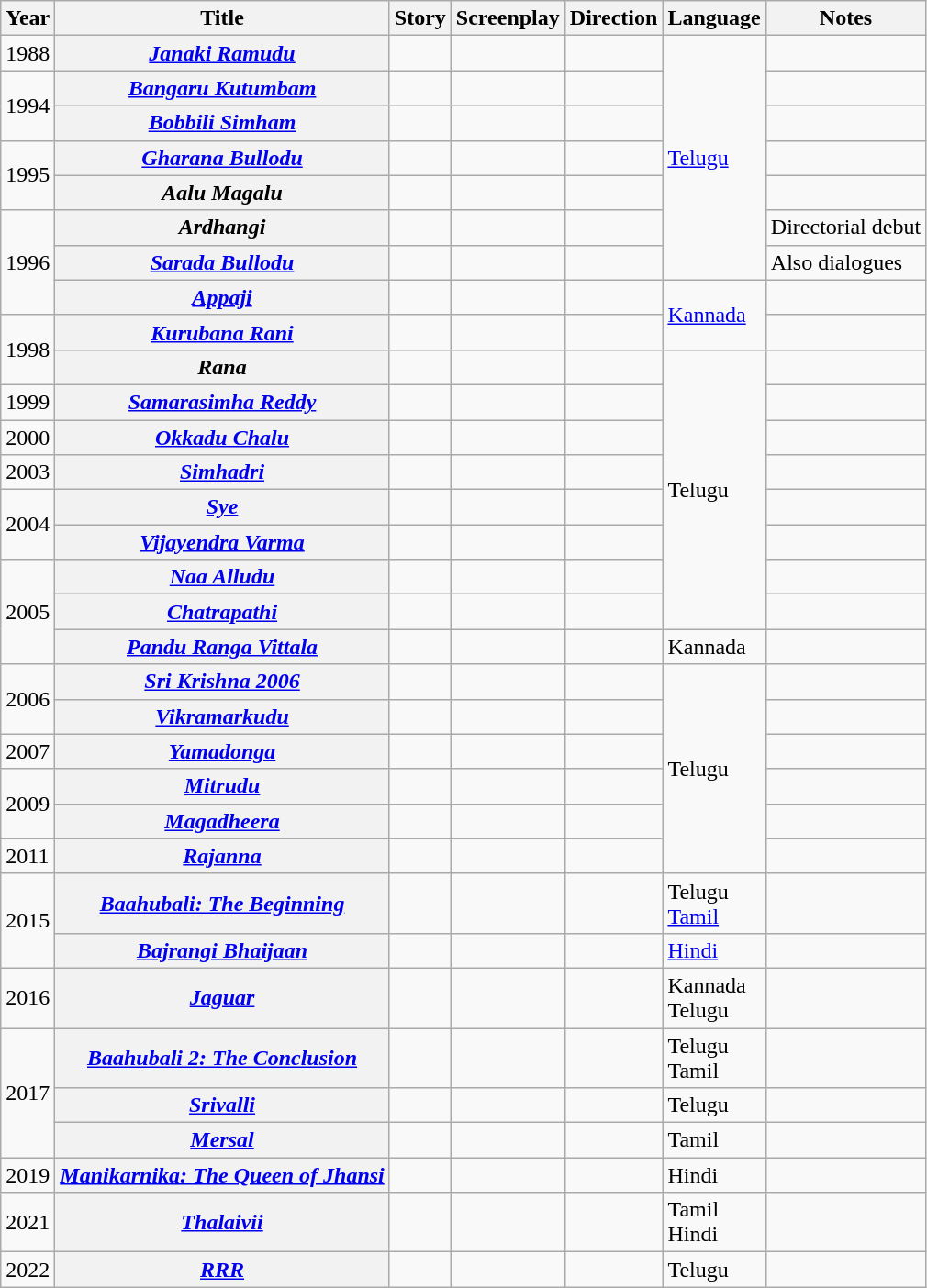<table class="wikitable sortable plainrowheaders">
<tr>
<th scope="col">Year</th>
<th scope="col">Title</th>
<th scope="col">Story</th>
<th scope="col">Screenplay</th>
<th scope="col">Direction</th>
<th scope="col">Language</th>
<th scope="col">Notes</th>
</tr>
<tr>
<td>1988</td>
<th scope="row"><em><a href='#'>Janaki Ramudu</a></em></th>
<td></td>
<td></td>
<td></td>
<td rowspan="7"><a href='#'>Telugu</a></td>
<td></td>
</tr>
<tr>
<td rowspan="2">1994</td>
<th scope="row"><em><a href='#'>Bangaru Kutumbam</a></em></th>
<td></td>
<td></td>
<td></td>
<td></td>
</tr>
<tr>
<th scope="row"><em><a href='#'>Bobbili Simham</a></em></th>
<td></td>
<td></td>
<td></td>
<td></td>
</tr>
<tr>
<td rowspan="2">1995</td>
<th scope="row"><em><a href='#'>Gharana Bullodu</a></em></th>
<td></td>
<td></td>
<td></td>
<td></td>
</tr>
<tr>
<th scope="row"><em>Aalu Magalu</em></th>
<td></td>
<td></td>
<td></td>
<td></td>
</tr>
<tr>
<td rowspan="3">1996</td>
<th scope="row"><em>Ardhangi</em></th>
<td></td>
<td></td>
<td></td>
<td>Directorial debut</td>
</tr>
<tr>
<th scope="row"><em><a href='#'>Sarada Bullodu</a></em></th>
<td></td>
<td></td>
<td></td>
<td>Also dialogues</td>
</tr>
<tr>
<th scope="row"><em><a href='#'>Appaji</a></em></th>
<td></td>
<td></td>
<td></td>
<td rowspan="2"><a href='#'>Kannada</a></td>
<td></td>
</tr>
<tr>
<td rowspan="2">1998</td>
<th scope="row"><em><a href='#'>Kurubana Rani</a></em></th>
<td></td>
<td></td>
<td></td>
<td></td>
</tr>
<tr>
<th scope="row"><em>Rana</em></th>
<td></td>
<td></td>
<td></td>
<td rowspan="8">Telugu</td>
<td></td>
</tr>
<tr>
<td>1999</td>
<th scope="row"><em><a href='#'>Samarasimha Reddy</a></em></th>
<td></td>
<td></td>
<td></td>
<td></td>
</tr>
<tr>
<td>2000</td>
<th scope="row"><em><a href='#'>Okkadu Chalu</a></em></th>
<td></td>
<td></td>
<td></td>
<td></td>
</tr>
<tr>
<td>2003</td>
<th scope="row"><em><a href='#'>Simhadri</a></em></th>
<td></td>
<td></td>
<td></td>
<td></td>
</tr>
<tr>
<td rowspan="2">2004</td>
<th scope="row"><em><a href='#'>Sye</a></em></th>
<td></td>
<td></td>
<td></td>
<td></td>
</tr>
<tr>
<th scope="row"><em><a href='#'>Vijayendra Varma</a></em></th>
<td></td>
<td></td>
<td></td>
<td></td>
</tr>
<tr>
<td rowspan="3">2005</td>
<th scope="row"><em><a href='#'>Naa Alludu</a></em></th>
<td></td>
<td></td>
<td></td>
<td></td>
</tr>
<tr>
<th scope="row"><em><a href='#'>Chatrapathi</a></em></th>
<td></td>
<td></td>
<td></td>
<td></td>
</tr>
<tr>
<th scope="row"><em><a href='#'>Pandu Ranga Vittala</a></em></th>
<td></td>
<td></td>
<td></td>
<td>Kannada</td>
<td></td>
</tr>
<tr>
<td rowspan="2">2006</td>
<th scope="row"><em><a href='#'>Sri Krishna 2006</a></em></th>
<td></td>
<td></td>
<td></td>
<td rowspan="6">Telugu</td>
<td></td>
</tr>
<tr>
<th scope="row"><em><a href='#'>Vikramarkudu</a></em></th>
<td></td>
<td></td>
<td></td>
<td></td>
</tr>
<tr>
<td>2007</td>
<th scope="row"><em><a href='#'>Yamadonga</a></em></th>
<td></td>
<td></td>
<td></td>
<td></td>
</tr>
<tr>
<td rowspan="2">2009</td>
<th scope="row"><em><a href='#'>Mitrudu</a></em></th>
<td></td>
<td></td>
<td></td>
<td></td>
</tr>
<tr>
<th scope="row"><em><a href='#'>Magadheera</a></em></th>
<td></td>
<td></td>
<td></td>
<td></td>
</tr>
<tr>
<td>2011</td>
<th scope="row"><em><a href='#'>Rajanna</a></em></th>
<td></td>
<td></td>
<td></td>
<td></td>
</tr>
<tr>
<td rowspan="2">2015</td>
<th scope="row"><em><a href='#'>Baahubali: The Beginning</a></em></th>
<td></td>
<td></td>
<td></td>
<td>Telugu<br><a href='#'>Tamil</a></td>
<td></td>
</tr>
<tr>
<th scope="row"><em><a href='#'>Bajrangi Bhaijaan</a></em></th>
<td></td>
<td></td>
<td></td>
<td><a href='#'>Hindi</a></td>
<td></td>
</tr>
<tr>
<td>2016</td>
<th scope="row"><em><a href='#'>Jaguar</a></em></th>
<td></td>
<td></td>
<td></td>
<td>Kannada<br>Telugu</td>
<td></td>
</tr>
<tr>
<td rowspan="3">2017</td>
<th scope="row"><em><a href='#'>Baahubali 2: The Conclusion</a></em></th>
<td></td>
<td></td>
<td></td>
<td>Telugu<br>Tamil</td>
<td></td>
</tr>
<tr>
<th scope="row"><em><a href='#'>Srivalli</a></em></th>
<td></td>
<td></td>
<td></td>
<td>Telugu</td>
<td></td>
</tr>
<tr>
<th scope="row"><em><a href='#'>Mersal</a></em></th>
<td></td>
<td></td>
<td></td>
<td>Tamil</td>
<td></td>
</tr>
<tr>
<td>2019</td>
<th scope="row"><em><a href='#'>Manikarnika: The Queen of Jhansi</a></em></th>
<td></td>
<td></td>
<td></td>
<td>Hindi</td>
<td></td>
</tr>
<tr>
<td>2021</td>
<th scope="row"><em><a href='#'>Thalaivii</a></em></th>
<td></td>
<td></td>
<td></td>
<td>Tamil<br>Hindi</td>
<td></td>
</tr>
<tr>
<td>2022</td>
<th scope="row"><em><a href='#'>RRR</a></em></th>
<td></td>
<td></td>
<td></td>
<td>Telugu</td>
<td></td>
</tr>
</table>
